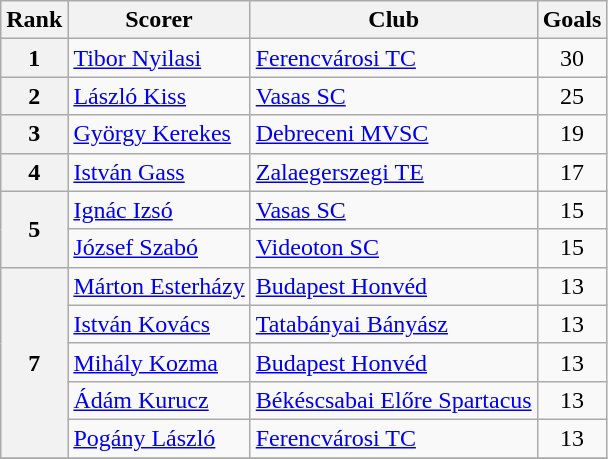<table class="wikitable" style="text-align:center">
<tr>
<th>Rank</th>
<th>Scorer</th>
<th>Club</th>
<th>Goals</th>
</tr>
<tr>
<th rowspan="1">1</th>
<td align=left> <a href='#'>Tibor Nyilasi</a></td>
<td align=left><a href='#'>Ferencvárosi TC</a></td>
<td>30</td>
</tr>
<tr>
<th rowspan="1">2</th>
<td align=left> <a href='#'>László Kiss</a></td>
<td align=left><a href='#'>Vasas SC</a></td>
<td>25</td>
</tr>
<tr>
<th rowspan="1">3</th>
<td align=left> <a href='#'>György Kerekes</a></td>
<td align=left><a href='#'>Debreceni MVSC</a></td>
<td>19</td>
</tr>
<tr>
<th rowspan="1">4</th>
<td align=left> <a href='#'>István Gass</a></td>
<td align=left><a href='#'>Zalaegerszegi TE</a></td>
<td>17</td>
</tr>
<tr>
<th rowspan="2">5</th>
<td align=left> <a href='#'>Ignác Izsó</a></td>
<td align=left><a href='#'>Vasas SC</a></td>
<td>15</td>
</tr>
<tr>
<td align=left> <a href='#'>József Szabó</a></td>
<td align=left><a href='#'>Videoton SC</a></td>
<td>15</td>
</tr>
<tr>
<th rowspan="5">7</th>
<td align=left> <a href='#'>Márton Esterházy</a></td>
<td align=left><a href='#'>Budapest Honvéd</a></td>
<td>13</td>
</tr>
<tr>
<td align=left> <a href='#'>István Kovács</a></td>
<td align=left><a href='#'>Tatabányai Bányász</a></td>
<td>13</td>
</tr>
<tr>
<td align=left> <a href='#'>Mihály Kozma</a></td>
<td align=left><a href='#'>Budapest Honvéd</a></td>
<td>13</td>
</tr>
<tr>
<td align=left> <a href='#'>Ádám Kurucz</a></td>
<td align=left><a href='#'>Békéscsabai Előre Spartacus</a></td>
<td>13</td>
</tr>
<tr>
<td align=left> <a href='#'>Pogány László</a></td>
<td align=left><a href='#'>Ferencvárosi TC</a></td>
<td>13</td>
</tr>
<tr>
</tr>
</table>
